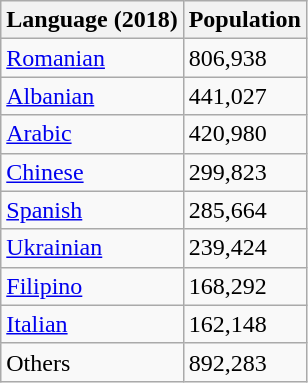<table class="wikitable">
<tr>
<th>Language (2018)</th>
<th>Population</th>
</tr>
<tr>
<td><a href='#'>Romanian</a></td>
<td>806,938</td>
</tr>
<tr>
<td><a href='#'>Albanian</a></td>
<td>441,027</td>
</tr>
<tr>
<td><a href='#'>Arabic</a></td>
<td>420,980</td>
</tr>
<tr>
<td><a href='#'>Chinese</a></td>
<td>299,823</td>
</tr>
<tr>
<td><a href='#'>Spanish</a></td>
<td>285,664</td>
</tr>
<tr>
<td><a href='#'>Ukrainian</a></td>
<td>239,424</td>
</tr>
<tr>
<td><a href='#'>Filipino</a></td>
<td>168,292</td>
</tr>
<tr>
<td><a href='#'>Italian</a></td>
<td>162,148</td>
</tr>
<tr>
<td>Others</td>
<td>892,283</td>
</tr>
</table>
